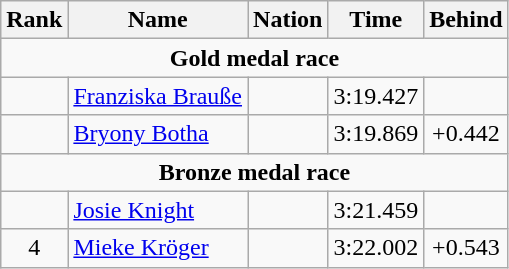<table class="wikitable" style="text-align:center">
<tr>
<th>Rank</th>
<th>Name</th>
<th>Nation</th>
<th>Time</th>
<th>Behind</th>
</tr>
<tr>
<td colspan=5><strong>Gold medal race</strong></td>
</tr>
<tr>
<td></td>
<td align=left><a href='#'>Franziska Brauße</a></td>
<td align=left></td>
<td>3:19.427</td>
<td></td>
</tr>
<tr>
<td></td>
<td align=left><a href='#'>Bryony Botha</a></td>
<td align=left></td>
<td>3:19.869</td>
<td>+0.442</td>
</tr>
<tr>
<td colspan=5><strong>Bronze medal race</strong></td>
</tr>
<tr>
<td></td>
<td align=left><a href='#'>Josie Knight</a></td>
<td align=left></td>
<td>3:21.459</td>
<td></td>
</tr>
<tr>
<td>4</td>
<td align=left><a href='#'>Mieke Kröger</a></td>
<td align=left></td>
<td>3:22.002</td>
<td>+0.543</td>
</tr>
</table>
